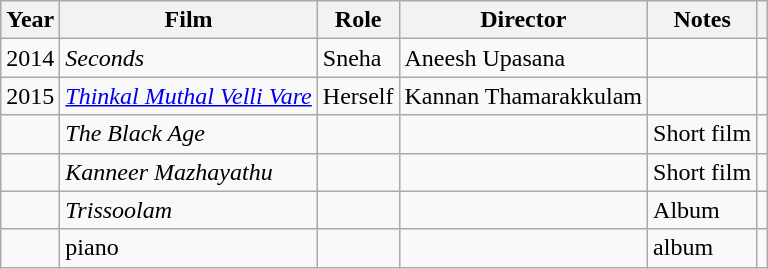<table class="wikitable sortable">
<tr>
<th>Year</th>
<th>Film</th>
<th>Role</th>
<th>Director</th>
<th>Notes</th>
<th></th>
</tr>
<tr>
<td>2014</td>
<td><em>Seconds</em></td>
<td>Sneha</td>
<td>Aneesh Upasana</td>
<td></td>
<td></td>
</tr>
<tr>
<td>2015</td>
<td><em><a href='#'>Thinkal Muthal Velli Vare</a></em></td>
<td>Herself</td>
<td>Kannan Thamarakkulam</td>
<td></td>
<td></td>
</tr>
<tr>
<td></td>
<td><em>The Black Age</em></td>
<td></td>
<td></td>
<td>Short film</td>
<td></td>
</tr>
<tr>
<td></td>
<td><em>Kanneer Mazhayathu</em></td>
<td></td>
<td></td>
<td>Short film</td>
<td></td>
</tr>
<tr>
<td></td>
<td><em>Trissoolam</em></td>
<td></td>
<td></td>
<td>Album</td>
<td></td>
</tr>
<tr>
<td></td>
<td>piano</td>
<td></td>
<td></td>
<td>album</td>
</tr>
</table>
